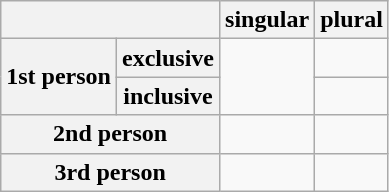<table class="wikitable">
<tr>
<th colspan="2"></th>
<th>singular</th>
<th>plural</th>
</tr>
<tr>
<th rowspan="2">1st person</th>
<th>exclusive</th>
<td rowspan="2"></td>
<td></td>
</tr>
<tr>
<th>inclusive</th>
<td></td>
</tr>
<tr>
<th colspan="2">2nd person</th>
<td></td>
<td></td>
</tr>
<tr>
<th colspan="2">3rd person</th>
<td></td>
<td></td>
</tr>
</table>
